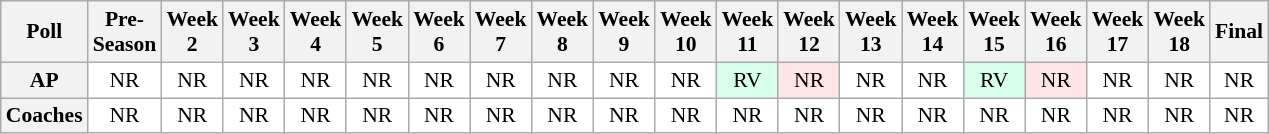<table class="wikitable" style="white-space:nowrap;font-size:90%">
<tr>
<th>Poll</th>
<th>Pre-<br>Season</th>
<th>Week<br>2</th>
<th>Week<br>3</th>
<th>Week<br>4</th>
<th>Week<br>5</th>
<th>Week<br>6</th>
<th>Week<br>7</th>
<th>Week<br>8</th>
<th>Week<br>9</th>
<th>Week<br>10</th>
<th>Week<br>11</th>
<th>Week<br>12</th>
<th>Week<br>13</th>
<th>Week<br>14</th>
<th>Week<br>15</th>
<th>Week<br>16</th>
<th>Week<br>17</th>
<th>Week<br>18</th>
<th>Final</th>
</tr>
<tr style="text-align:center;">
<th>AP</th>
<td style="background:#FFFFFF;">NR</td>
<td style="background:#FFFFFF;">NR</td>
<td style="background:#FFFFFF;">NR</td>
<td style="background:#FFFFFF;">NR</td>
<td style="background:#FFFFFF;">NR</td>
<td style="background:#FFFFFF;">NR</td>
<td style="background:#FFFFFF;">NR</td>
<td style="background:#FFFFFF;">NR</td>
<td style="background:#FFFFFF;">NR</td>
<td style="background:#FFFFFF;">NR</td>
<td style="background:#D8FFEB;">RV</td>
<td style="background:#FFE6E6;">NR</td>
<td style="background:#FFFFFF;">NR</td>
<td style="background:#FFFFFF;">NR</td>
<td style="background:#D8FFEB;">RV</td>
<td style="background:#FFE6E6;">NR</td>
<td style="background:#FFFFFF;">NR</td>
<td style="background:#FFFFFF;">NR</td>
<td style="background:#FFFFFF;">NR</td>
</tr>
<tr style="text-align:center;">
<th>Coaches</th>
<td style="background:#FFFFFF;">NR</td>
<td style="background:#FFFFFF;">NR</td>
<td style="background:#FFFFFF;">NR</td>
<td style="background:#FFFFFF;">NR</td>
<td style="background:#FFFFFF;">NR</td>
<td style="background:#FFFFFF;">NR</td>
<td style="background:#FFFFFF;">NR</td>
<td style="background:#FFFFFF;">NR</td>
<td style="background:#FFFFFF;">NR</td>
<td style="background:#FFFFFF;">NR</td>
<td style="background:#FFFFFF;">NR</td>
<td style="background:#FFFFFF;">NR</td>
<td style="background:#FFFFFF;">NR</td>
<td style="background:#FFFFFF;">NR</td>
<td style="background:#FFFFFF;">NR</td>
<td style="background:#FFFFFF;">NR</td>
<td style="background:#FFFFFF;">NR</td>
<td style="background:#FFFFFF;">NR</td>
<td style="background:#FFFFFF;">NR</td>
</tr>
</table>
